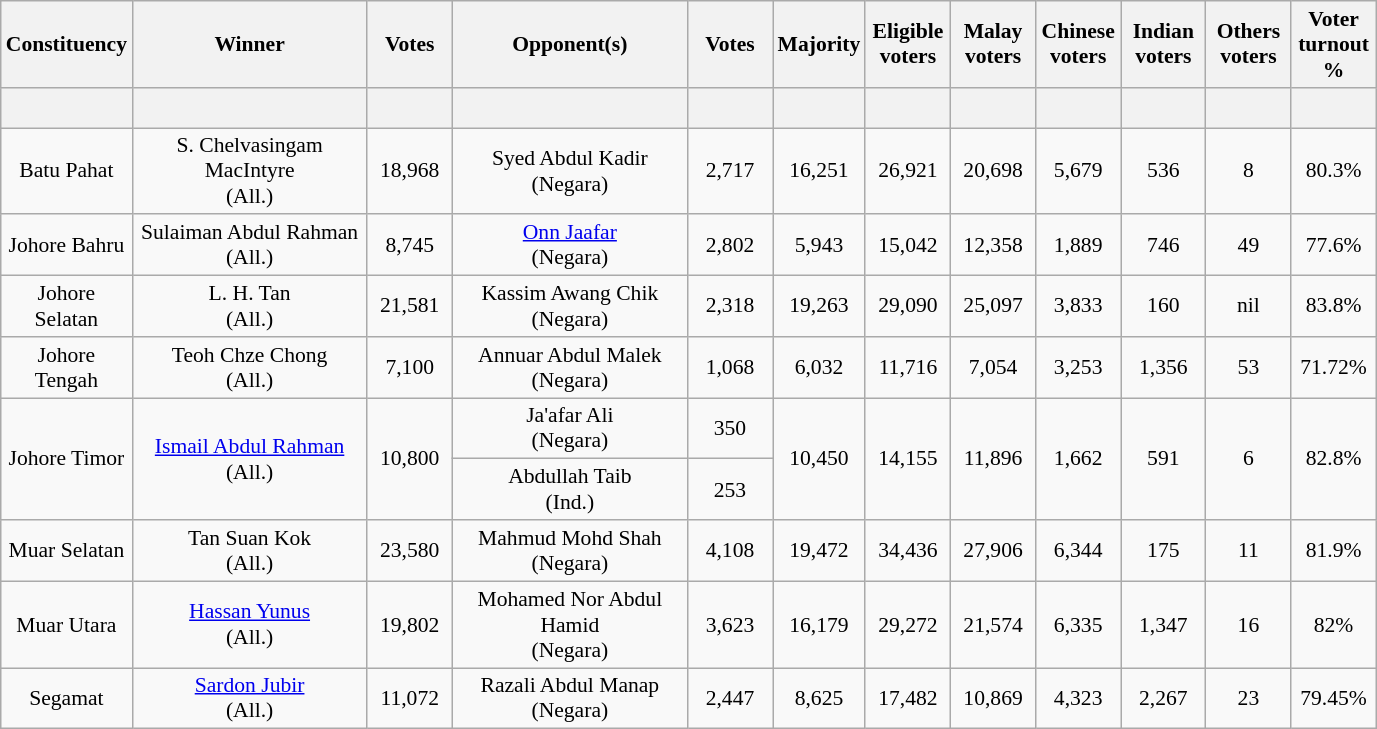<table class="wikitable sortable" style="text-align:center; font-size:90%">
<tr>
<th width="60">Constituency</th>
<th width="150">Winner</th>
<th width="50">Votes</th>
<th width="150">Opponent(s)</th>
<th width="50">Votes</th>
<th width="50">Majority</th>
<th width="50">Eligible voters</th>
<th width="50">Malay voters</th>
<th width="50">Chinese voters</th>
<th width="50">Indian voters</th>
<th width="50">Others voters</th>
<th width="50">Voter turnout %</th>
</tr>
<tr>
<th height="20"></th>
<th></th>
<th></th>
<th></th>
<th></th>
<th></th>
<th></th>
<th></th>
<th></th>
<th></th>
<th></th>
<th></th>
</tr>
<tr>
<td>Batu Pahat</td>
<td>S. Chelvasingam MacIntyre<br>(All.)</td>
<td>18,968</td>
<td>Syed Abdul Kadir<br>(Negara)</td>
<td>2,717</td>
<td>16,251</td>
<td>26,921</td>
<td>20,698</td>
<td>5,679</td>
<td>536</td>
<td>8</td>
<td>80.3%</td>
</tr>
<tr>
<td>Johore Bahru</td>
<td>Sulaiman Abdul Rahman<br>(All.)</td>
<td>8,745</td>
<td><a href='#'>Onn Jaafar</a><br>(Negara)</td>
<td>2,802</td>
<td>5,943</td>
<td>15,042</td>
<td>12,358</td>
<td>1,889</td>
<td>746</td>
<td>49</td>
<td>77.6%</td>
</tr>
<tr>
<td>Johore Selatan</td>
<td>L. H. Tan<br>(All.)</td>
<td>21,581</td>
<td>Kassim Awang Chik<br>(Negara)</td>
<td>2,318</td>
<td>19,263</td>
<td>29,090</td>
<td>25,097</td>
<td>3,833</td>
<td>160</td>
<td>nil</td>
<td>83.8%</td>
</tr>
<tr>
<td>Johore Tengah</td>
<td>Teoh Chze Chong<br>(All.)</td>
<td>7,100</td>
<td>Annuar Abdul Malek<br>(Negara)</td>
<td>1,068</td>
<td>6,032</td>
<td>11,716</td>
<td>7,054</td>
<td>3,253</td>
<td>1,356</td>
<td>53</td>
<td>71.72%</td>
</tr>
<tr>
<td rowspan=2>Johore Timor</td>
<td rowspan=2><a href='#'>Ismail Abdul Rahman</a><br>(All.)</td>
<td rowspan=2>10,800</td>
<td>Ja'afar Ali<br>(Negara)</td>
<td>350</td>
<td rowspan=2>10,450</td>
<td rowspan=2>14,155</td>
<td rowspan=2>11,896</td>
<td rowspan=2>1,662</td>
<td rowspan=2>591</td>
<td rowspan=2>6</td>
<td rowspan=2>82.8%</td>
</tr>
<tr>
<td>Abdullah Taib<br>(Ind.)</td>
<td>253</td>
</tr>
<tr>
<td>Muar Selatan</td>
<td>Tan Suan Kok<br>(All.)</td>
<td>23,580</td>
<td>Mahmud Mohd Shah<br>(Negara)</td>
<td>4,108</td>
<td>19,472</td>
<td>34,436</td>
<td>27,906</td>
<td>6,344</td>
<td>175</td>
<td>11</td>
<td>81.9%</td>
</tr>
<tr>
<td>Muar Utara</td>
<td><a href='#'>Hassan Yunus</a><br>(All.)</td>
<td>19,802</td>
<td>Mohamed Nor Abdul Hamid<br>(Negara)</td>
<td>3,623</td>
<td>16,179</td>
<td>29,272</td>
<td>21,574</td>
<td>6,335</td>
<td>1,347</td>
<td>16</td>
<td>82%</td>
</tr>
<tr>
<td>Segamat</td>
<td><a href='#'>Sardon Jubir</a><br>(All.)</td>
<td>11,072</td>
<td>Razali Abdul Manap<br>(Negara)</td>
<td>2,447</td>
<td>8,625</td>
<td>17,482</td>
<td>10,869</td>
<td>4,323</td>
<td>2,267</td>
<td>23</td>
<td>79.45%</td>
</tr>
</table>
